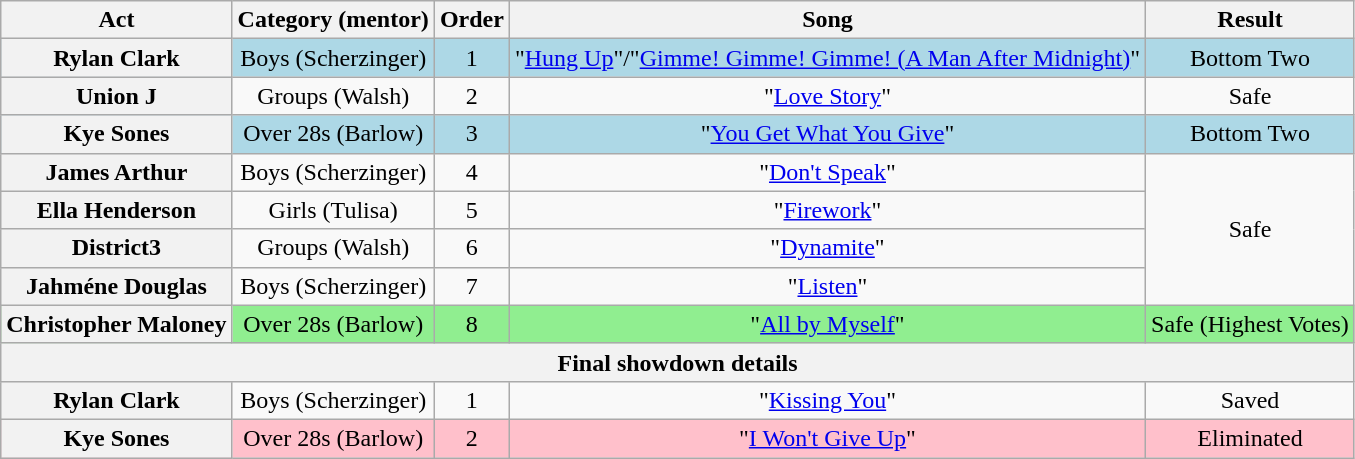<table class="wikitable plainrowheaders" style="text-align:center;">
<tr>
<th scope="col">Act</th>
<th scope="col">Category (mentor)</th>
<th scope="col">Order</th>
<th scope="col">Song</th>
<th scope="col">Result</th>
</tr>
<tr style="background:lightblue;">
<th scope="row">Rylan Clark</th>
<td>Boys (Scherzinger)</td>
<td>1</td>
<td>"<a href='#'>Hung Up</a>"/"<a href='#'>Gimme! Gimme! Gimme! (A Man After Midnight)</a>"</td>
<td>Bottom Two</td>
</tr>
<tr>
<th scope="row">Union J</th>
<td>Groups (Walsh)</td>
<td>2</td>
<td>"<a href='#'>Love Story</a>"</td>
<td>Safe</td>
</tr>
<tr style="background:lightblue;">
<th scope="row">Kye Sones</th>
<td>Over 28s (Barlow)</td>
<td>3</td>
<td>"<a href='#'>You Get What You Give</a>"</td>
<td>Bottom Two</td>
</tr>
<tr>
<th scope="row">James Arthur</th>
<td>Boys (Scherzinger)</td>
<td>4</td>
<td>"<a href='#'>Don't Speak</a>"</td>
<td rowspan=4>Safe</td>
</tr>
<tr>
<th scope="row">Ella Henderson</th>
<td>Girls (Tulisa)</td>
<td>5</td>
<td>"<a href='#'>Firework</a>"</td>
</tr>
<tr>
<th scope="row">District3</th>
<td>Groups (Walsh)</td>
<td>6</td>
<td>"<a href='#'>Dynamite</a>"</td>
</tr>
<tr>
<th scope="row">Jahméne Douglas</th>
<td>Boys (Scherzinger)</td>
<td>7</td>
<td>"<a href='#'>Listen</a>"</td>
</tr>
<tr style="background:lightgreen;">
<th scope="row">Christopher Maloney</th>
<td>Over 28s (Barlow)</td>
<td>8</td>
<td>"<a href='#'>All by Myself</a>"</td>
<td>Safe (Highest Votes)</td>
</tr>
<tr>
<th colspan="5">Final showdown details</th>
</tr>
<tr>
<th scope="row">Rylan Clark</th>
<td>Boys (Scherzinger)</td>
<td>1</td>
<td>"<a href='#'>Kissing You</a>"</td>
<td>Saved</td>
</tr>
<tr style="background:pink;">
<th scope="row">Kye Sones</th>
<td>Over 28s (Barlow)</td>
<td>2</td>
<td>"<a href='#'>I Won't Give Up</a>"</td>
<td>Eliminated</td>
</tr>
</table>
